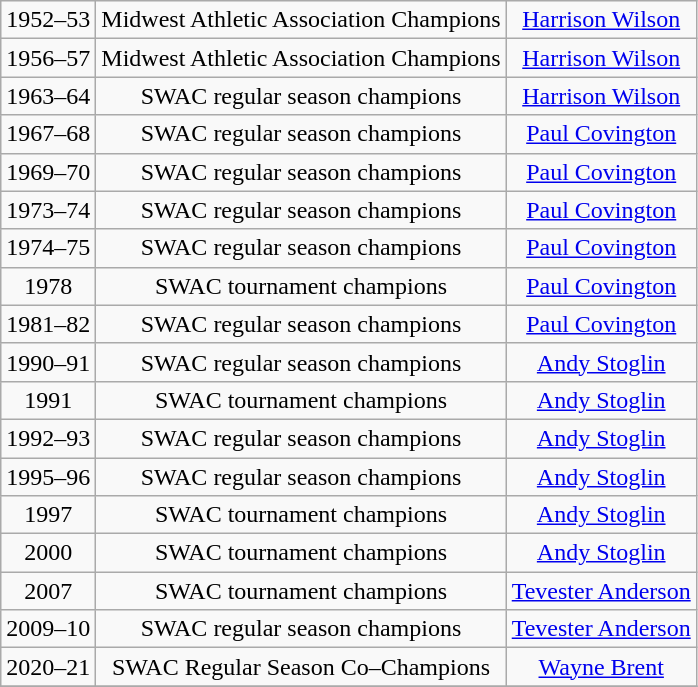<table class="wikitable">
<tr align="center">
<td>1952–53</td>
<td>Midwest Athletic Association Champions</td>
<td><a href='#'>Harrison Wilson</a></td>
</tr>
<tr align="center">
<td>1956–57</td>
<td>Midwest Athletic Association Champions</td>
<td><a href='#'>Harrison Wilson</a></td>
</tr>
<tr align="center">
<td>1963–64</td>
<td>SWAC regular season champions</td>
<td><a href='#'>Harrison Wilson</a></td>
</tr>
<tr align="center">
<td>1967–68</td>
<td>SWAC regular season champions</td>
<td><a href='#'>Paul Covington</a></td>
</tr>
<tr align="center">
<td>1969–70</td>
<td>SWAC regular season champions</td>
<td><a href='#'>Paul Covington</a></td>
</tr>
<tr align="center">
<td>1973–74</td>
<td>SWAC regular season champions</td>
<td><a href='#'>Paul Covington</a></td>
</tr>
<tr align="center">
<td>1974–75</td>
<td>SWAC regular season champions</td>
<td><a href='#'>Paul Covington</a></td>
</tr>
<tr align="center">
<td>1978</td>
<td>SWAC tournament champions</td>
<td><a href='#'>Paul Covington</a></td>
</tr>
<tr align="center">
<td>1981–82</td>
<td>SWAC regular season champions</td>
<td><a href='#'>Paul Covington</a></td>
</tr>
<tr align="center">
<td>1990–91</td>
<td>SWAC regular season champions</td>
<td><a href='#'>Andy Stoglin</a></td>
</tr>
<tr align="center">
<td>1991</td>
<td>SWAC tournament champions</td>
<td><a href='#'>Andy Stoglin</a></td>
</tr>
<tr align="center">
<td>1992–93</td>
<td>SWAC regular season champions</td>
<td><a href='#'>Andy Stoglin</a></td>
</tr>
<tr align="center">
<td>1995–96</td>
<td>SWAC regular season champions</td>
<td><a href='#'>Andy Stoglin</a></td>
</tr>
<tr align="center">
<td>1997</td>
<td>SWAC tournament champions</td>
<td><a href='#'>Andy Stoglin</a></td>
</tr>
<tr align="center">
<td>2000</td>
<td>SWAC tournament champions</td>
<td><a href='#'>Andy Stoglin</a></td>
</tr>
<tr align="center">
<td>2007</td>
<td>SWAC tournament champions</td>
<td><a href='#'>Tevester Anderson</a></td>
</tr>
<tr align="center">
<td>2009–10</td>
<td>SWAC regular season champions</td>
<td><a href='#'>Tevester Anderson</a></td>
</tr>
<tr align="center">
<td>2020–21</td>
<td>SWAC Regular Season Co–Champions</td>
<td><a href='#'>Wayne Brent</a></td>
</tr>
<tr align="center">
</tr>
</table>
